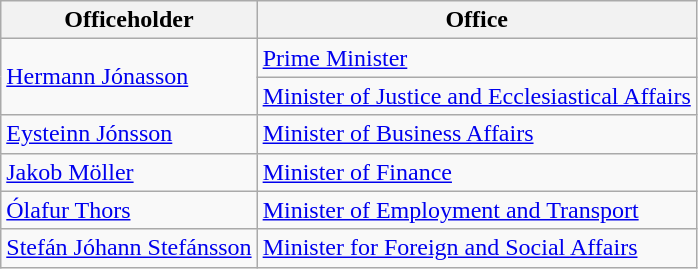<table class="wikitable">
<tr>
<th>Officeholder</th>
<th>Office</th>
</tr>
<tr>
<td rowspan=2><a href='#'>Hermann Jónasson</a></td>
<td><a href='#'>Prime Minister</a></td>
</tr>
<tr>
<td><a href='#'>Minister of Justice and Ecclesiastical Affairs</a></td>
</tr>
<tr>
<td><a href='#'>Eysteinn Jónsson</a></td>
<td><a href='#'>Minister of Business Affairs</a></td>
</tr>
<tr>
<td><a href='#'>Jakob Möller</a></td>
<td><a href='#'>Minister of Finance</a></td>
</tr>
<tr>
<td><a href='#'>Ólafur Thors</a></td>
<td><a href='#'>Minister of Employment and Transport</a></td>
</tr>
<tr>
<td><a href='#'>Stefán Jóhann Stefánsson</a></td>
<td><a href='#'>Minister for Foreign and Social Affairs</a></td>
</tr>
</table>
